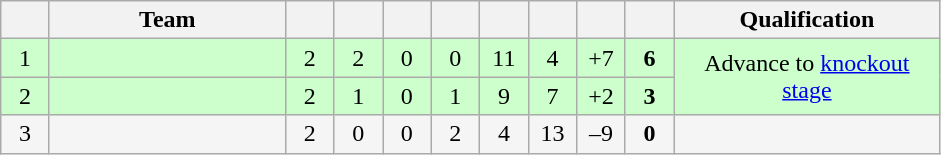<table class="wikitable" style="text-align: center;">
<tr>
<th width="25"></th>
<th width="150">Team</th>
<th width="25"></th>
<th width="25"></th>
<th width="25"></th>
<th width="25"></th>
<th width="25"></th>
<th width="25"></th>
<th width="25"></th>
<th width="25"></th>
<th width="170">Qualification</th>
</tr>
<tr align=center style="background:#ccffcc;">
<td>1</td>
<td style="text-align:left;"></td>
<td>2</td>
<td>2</td>
<td>0</td>
<td>0</td>
<td>11</td>
<td>4</td>
<td>+7</td>
<td><strong>6</strong></td>
<td rowspan="2">Advance to <a href='#'>knockout stage</a></td>
</tr>
<tr align=center style="background:#ccffcc;">
<td>2</td>
<td style="text-align:left;"></td>
<td>2</td>
<td>1</td>
<td>0</td>
<td>1</td>
<td>9</td>
<td>7</td>
<td>+2</td>
<td><strong>3</strong></td>
</tr>
<tr align=center style="background:#f5f5f5;">
<td>3</td>
<td style="text-align:left;"></td>
<td>2</td>
<td>0</td>
<td>0</td>
<td>2</td>
<td>4</td>
<td>13</td>
<td>–9</td>
<td><strong>0</strong></td>
<td></td>
</tr>
</table>
